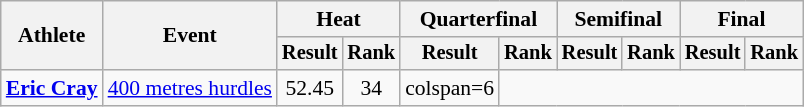<table class=wikitable style=font-size:90%>
<tr>
<th rowspan=2>Athlete</th>
<th rowspan=2>Event</th>
<th colspan=2>Heat</th>
<th colspan=2>Quarterfinal</th>
<th colspan=2>Semifinal</th>
<th colspan=2>Final</th>
</tr>
<tr style=font-size:95%>
<th>Result</th>
<th>Rank</th>
<th>Result</th>
<th>Rank</th>
<th>Result</th>
<th>Rank</th>
<th>Result</th>
<th>Rank</th>
</tr>
<tr align=center>
<td align=left><strong><a href='#'>Eric Cray</a></strong></td>
<td align=left><a href='#'>400 metres hurdles</a></td>
<td>52.45</td>
<td>34</td>
<td>colspan=6 </td>
</tr>
</table>
